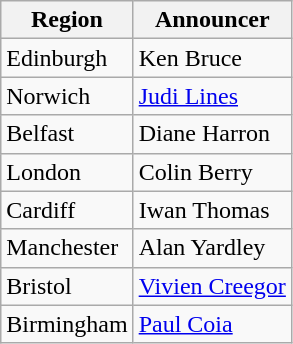<table class="wikitable collapsible collapsed">
<tr>
<th>Region</th>
<th>Announcer</th>
</tr>
<tr>
<td>Edinburgh</td>
<td>Ken Bruce</td>
</tr>
<tr>
<td>Norwich</td>
<td><a href='#'>Judi Lines</a></td>
</tr>
<tr>
<td>Belfast</td>
<td>Diane Harron</td>
</tr>
<tr>
<td>London</td>
<td>Colin Berry</td>
</tr>
<tr>
<td>Cardiff</td>
<td>Iwan Thomas</td>
</tr>
<tr>
<td>Manchester</td>
<td>Alan Yardley</td>
</tr>
<tr>
<td>Bristol</td>
<td><a href='#'>Vivien Creegor</a></td>
</tr>
<tr>
<td>Birmingham</td>
<td><a href='#'>Paul Coia</a></td>
</tr>
</table>
